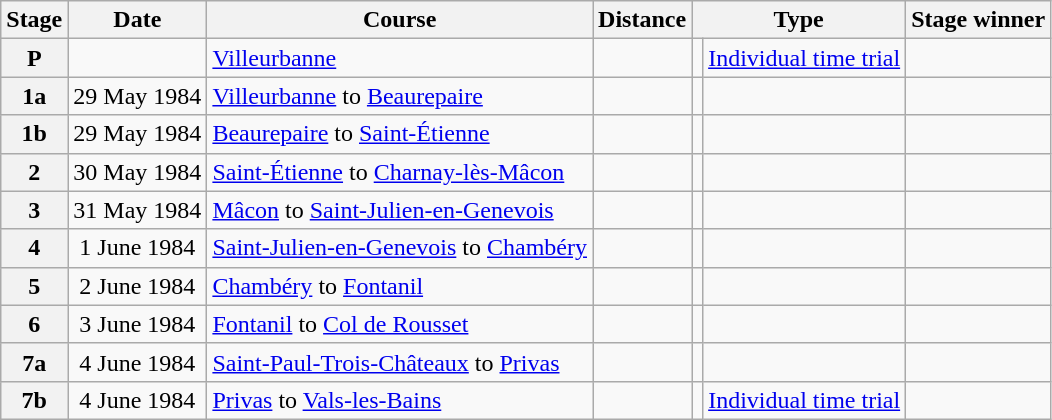<table class="wikitable">
<tr>
<th scope="col">Stage</th>
<th scope="col">Date</th>
<th scope="col">Course</th>
<th scope="col">Distance</th>
<th scope="col" colspan="2">Type</th>
<th scope="col">Stage winner</th>
</tr>
<tr>
<th scope="row" style="text-align:center;">P</th>
<td style="text-align:center;"></td>
<td><a href='#'>Villeurbanne</a></td>
<td style="text-align:center;"></td>
<td></td>
<td><a href='#'>Individual time trial</a></td>
<td></td>
</tr>
<tr>
<th scope="row" style="text-align:center;">1a</th>
<td style="text-align:center;">29 May 1984</td>
<td><a href='#'>Villeurbanne</a> to <a href='#'>Beaurepaire</a></td>
<td style="text-align:center;"></td>
<td></td>
<td></td>
<td></td>
</tr>
<tr>
<th scope="row" style="text-align:center;">1b</th>
<td style="text-align:center;">29 May 1984</td>
<td><a href='#'>Beaurepaire</a> to <a href='#'>Saint-Étienne</a></td>
<td style="text-align:center;"></td>
<td></td>
<td></td>
<td></td>
</tr>
<tr>
<th scope="row" style="text-align:center;">2</th>
<td style="text-align:center;">30 May 1984</td>
<td><a href='#'>Saint-Étienne</a> to <a href='#'>Charnay-lès-Mâcon</a></td>
<td style="text-align:center;"></td>
<td></td>
<td></td>
<td></td>
</tr>
<tr>
<th scope="row" style="text-align:center;">3</th>
<td style="text-align:center;">31 May 1984</td>
<td><a href='#'>Mâcon</a> to <a href='#'>Saint-Julien-en-Genevois</a></td>
<td style="text-align:center;"></td>
<td></td>
<td></td>
<td></td>
</tr>
<tr>
<th scope="row" style="text-align:center;">4</th>
<td style="text-align:center;">1 June 1984</td>
<td><a href='#'>Saint-Julien-en-Genevois</a> to <a href='#'>Chambéry</a></td>
<td style="text-align:center;"></td>
<td></td>
<td></td>
<td></td>
</tr>
<tr>
<th scope="row" style="text-align:center;">5</th>
<td style="text-align:center;">2 June 1984</td>
<td><a href='#'>Chambéry</a> to <a href='#'>Fontanil</a></td>
<td style="text-align:center;"></td>
<td></td>
<td></td>
<td></td>
</tr>
<tr>
<th scope="row" style="text-align:center;">6</th>
<td style="text-align:center;">3 June 1984</td>
<td><a href='#'>Fontanil</a> to <a href='#'>Col de Rousset</a></td>
<td style="text-align:center;"></td>
<td></td>
<td></td>
<td></td>
</tr>
<tr>
<th scope="row" style="text-align:center;">7a</th>
<td style="text-align:center;">4 June 1984</td>
<td><a href='#'>Saint-Paul-Trois-Châteaux</a> to <a href='#'>Privas</a></td>
<td style="text-align:center;"></td>
<td></td>
<td></td>
<td></td>
</tr>
<tr>
<th scope="row" style="text-align:center;">7b</th>
<td style="text-align:center;">4 June 1984</td>
<td><a href='#'>Privas</a> to <a href='#'>Vals-les-Bains</a></td>
<td style="text-align:center;"></td>
<td></td>
<td><a href='#'>Individual time trial</a></td>
<td></td>
</tr>
</table>
